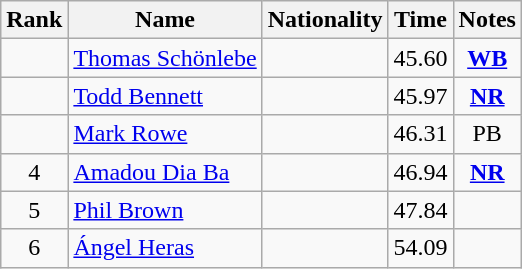<table class="wikitable sortable" style="text-align:center">
<tr>
<th>Rank</th>
<th>Name</th>
<th>Nationality</th>
<th>Time</th>
<th>Notes</th>
</tr>
<tr>
<td></td>
<td align="left"><a href='#'>Thomas Schönlebe</a></td>
<td align=left></td>
<td>45.60</td>
<td><strong><a href='#'>WB</a></strong></td>
</tr>
<tr>
<td></td>
<td align="left"><a href='#'>Todd Bennett</a></td>
<td align=left></td>
<td>45.97</td>
<td><strong><a href='#'>NR</a></strong></td>
</tr>
<tr>
<td></td>
<td align="left"><a href='#'>Mark Rowe</a></td>
<td align=left></td>
<td>46.31</td>
<td>PB</td>
</tr>
<tr>
<td>4</td>
<td align="left"><a href='#'>Amadou Dia Ba</a></td>
<td align=left></td>
<td>46.94</td>
<td><strong><a href='#'>NR</a></strong></td>
</tr>
<tr>
<td>5</td>
<td align="left"><a href='#'>Phil Brown</a></td>
<td align=left></td>
<td>47.84</td>
<td></td>
</tr>
<tr>
<td>6</td>
<td align="left"><a href='#'>Ángel Heras</a></td>
<td align=left></td>
<td>54.09</td>
<td></td>
</tr>
</table>
